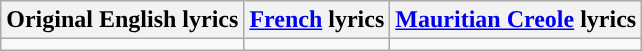<table class="wikitable">
<tr>
<th>Original English lyrics</th>
<th><a href='#'>French</a> lyrics</th>
<th><a href='#'>Mauritian Creole</a> lyrics</th>
</tr>
<tr style="vertical-align:top; white-space:nowrap;">
<td></td>
<td></td>
<td></td>
</tr>
</table>
